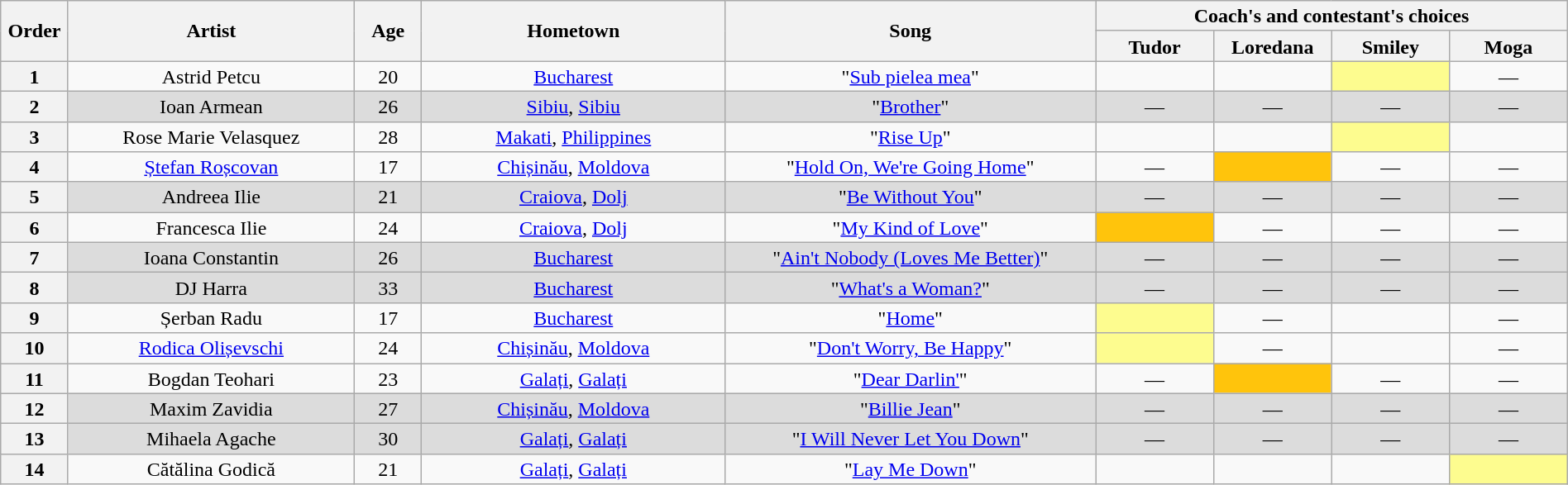<table class="wikitable" style="text-align:center; line-height:17px; width:100%;">
<tr>
<th scope="col" rowspan="2" style="width:04%;">Order</th>
<th scope="col" rowspan="2" style="width:17%;">Artist</th>
<th scope="col" rowspan="2" style="width:04%;">Age</th>
<th scope="col" rowspan="2" style="width:18%;">Hometown</th>
<th scope="col" rowspan="2" style="width:22%;">Song</th>
<th scope="col" colspan="4" style="width:24%;">Coach's and contestant's choices</th>
</tr>
<tr>
<th style="width:07%;">Tudor</th>
<th style="width:07%;">Loredana</th>
<th style="width:07%;">Smiley</th>
<th style="width:07%;">Moga</th>
</tr>
<tr>
<th>1</th>
<td>Astrid Petcu</td>
<td>20</td>
<td><a href='#'>Bucharest</a></td>
<td>"<a href='#'>Sub pielea mea</a>"</td>
<td></td>
<td></td>
<td style="background:#FDFC8F;"></td>
<td>—</td>
</tr>
<tr style="background:#DCDCDC;">
<th>2</th>
<td>Ioan Armean</td>
<td>26</td>
<td><a href='#'>Sibiu</a>, <a href='#'>Sibiu</a></td>
<td>"<a href='#'>Brother</a>"</td>
<td>—</td>
<td>—</td>
<td>—</td>
<td>—</td>
</tr>
<tr>
<th>3</th>
<td>Rose Marie Velasquez</td>
<td>28</td>
<td><a href='#'>Makati</a>, <a href='#'>Philippines</a></td>
<td>"<a href='#'>Rise Up</a>"</td>
<td></td>
<td></td>
<td style="background:#FDFC8F;"></td>
<td></td>
</tr>
<tr>
<th>4</th>
<td><a href='#'>Ștefan Roșcovan</a></td>
<td>17</td>
<td><a href='#'>Chișinău</a>, <a href='#'>Moldova</a></td>
<td>"<a href='#'>Hold On, We're Going Home</a>"</td>
<td>—</td>
<td style="background:#FFC40C;"></td>
<td>—</td>
<td>—</td>
</tr>
<tr style="background:#DCDCDC;">
<th>5</th>
<td>Andreea Ilie</td>
<td>21</td>
<td><a href='#'>Craiova</a>, <a href='#'>Dolj</a></td>
<td>"<a href='#'>Be Without You</a>"</td>
<td>—</td>
<td>—</td>
<td>—</td>
<td>—</td>
</tr>
<tr>
<th>6</th>
<td>Francesca Ilie</td>
<td>24</td>
<td><a href='#'>Craiova</a>, <a href='#'>Dolj</a></td>
<td>"<a href='#'>My Kind of Love</a>"</td>
<td style="background:#FFC40C;"></td>
<td>—</td>
<td>—</td>
<td>—</td>
</tr>
<tr style="background:#DCDCDC;">
<th>7</th>
<td>Ioana Constantin</td>
<td>26</td>
<td><a href='#'>Bucharest</a></td>
<td>"<a href='#'>Ain't Nobody (Loves Me Better)</a>"</td>
<td>—</td>
<td>—</td>
<td>—</td>
<td>—</td>
</tr>
<tr style="background:#DCDCDC;">
<th>8</th>
<td>DJ Harra</td>
<td>33</td>
<td><a href='#'>Bucharest</a></td>
<td>"<a href='#'>What's a Woman?</a>"</td>
<td>—</td>
<td>—</td>
<td>—</td>
<td>—</td>
</tr>
<tr>
<th>9</th>
<td>Șerban Radu</td>
<td>17</td>
<td><a href='#'>Bucharest</a></td>
<td>"<a href='#'>Home</a>"</td>
<td style="background:#FDFC8F;"></td>
<td>—</td>
<td></td>
<td>—</td>
</tr>
<tr>
<th>10</th>
<td><a href='#'>Rodica Olișevschi</a></td>
<td>24</td>
<td><a href='#'>Chișinău</a>, <a href='#'>Moldova</a></td>
<td>"<a href='#'>Don't Worry, Be Happy</a>"</td>
<td style="background:#FDFC8F;"></td>
<td>—</td>
<td></td>
<td>—</td>
</tr>
<tr>
<th>11</th>
<td>Bogdan Teohari</td>
<td>23</td>
<td><a href='#'>Galați</a>, <a href='#'>Galați</a></td>
<td>"<a href='#'>Dear Darlin'</a>"</td>
<td>—</td>
<td style="background:#FFC40C;"></td>
<td>—</td>
<td>—</td>
</tr>
<tr style="background:#DCDCDC;">
<th>12</th>
<td>Maxim Zavidia</td>
<td>27</td>
<td><a href='#'>Chișinău</a>, <a href='#'>Moldova</a></td>
<td>"<a href='#'>Billie Jean</a>"</td>
<td>—</td>
<td>—</td>
<td>—</td>
<td>—</td>
</tr>
<tr style="background:#DCDCDC;">
<th>13</th>
<td>Mihaela Agache</td>
<td>30</td>
<td><a href='#'>Galați</a>, <a href='#'>Galați</a></td>
<td>"<a href='#'>I Will Never Let You Down</a>"</td>
<td>—</td>
<td>—</td>
<td>—</td>
<td>—</td>
</tr>
<tr>
<th>14</th>
<td>Cătălina Godică</td>
<td>21</td>
<td><a href='#'>Galați</a>, <a href='#'>Galați</a></td>
<td>"<a href='#'>Lay Me Down</a>"</td>
<td></td>
<td></td>
<td></td>
<td style="background:#FDFC8F;"></td>
</tr>
</table>
